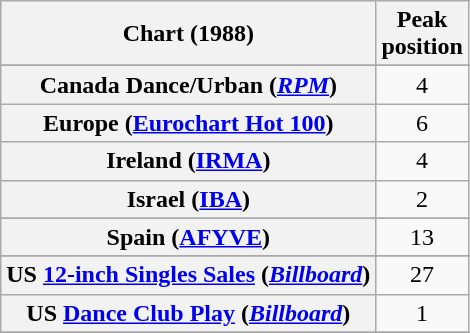<table class="wikitable sortable plainrowheaders" style="text-align:center">
<tr>
<th>Chart (1988)</th>
<th>Peak<br>position</th>
</tr>
<tr>
</tr>
<tr>
</tr>
<tr>
<th scope="row">Canada Dance/Urban (<em><a href='#'>RPM</a></em>)</th>
<td>4</td>
</tr>
<tr>
<th scope="row">Europe (<a href='#'>Eurochart Hot 100</a>)</th>
<td>6</td>
</tr>
<tr>
<th scope="row">Ireland (<a href='#'>IRMA</a>)</th>
<td>4</td>
</tr>
<tr>
<th scope="row">Israel (<a href='#'>IBA</a>)</th>
<td>2</td>
</tr>
<tr>
</tr>
<tr>
</tr>
<tr>
</tr>
<tr>
<th scope="row">Spain (<a href='#'>AFYVE</a>)</th>
<td>13</td>
</tr>
<tr>
</tr>
<tr>
</tr>
<tr>
<th scope="row">US <a href='#'>12-inch Singles Sales</a> (<em><a href='#'>Billboard</a></em>)</th>
<td>27</td>
</tr>
<tr>
<th scope="row">US <a href='#'>Dance Club Play</a> (<em><a href='#'>Billboard</a></em>)</th>
<td>1</td>
</tr>
<tr>
</tr>
</table>
